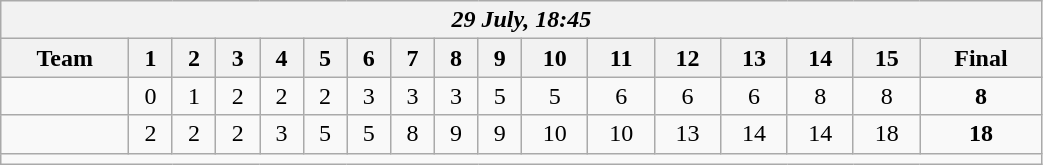<table class=wikitable style="text-align:center; width: 55%">
<tr>
<th colspan=17><em>29 July, 18:45</em></th>
</tr>
<tr>
<th>Team</th>
<th>1</th>
<th>2</th>
<th>3</th>
<th>4</th>
<th>5</th>
<th>6</th>
<th>7</th>
<th>8</th>
<th>9</th>
<th>10</th>
<th>11</th>
<th>12</th>
<th>13</th>
<th>14</th>
<th>15</th>
<th>Final</th>
</tr>
<tr>
<td align=left></td>
<td>0</td>
<td>1</td>
<td>2</td>
<td>2</td>
<td>2</td>
<td>3</td>
<td>3</td>
<td>3</td>
<td>5</td>
<td>5</td>
<td>6</td>
<td>6</td>
<td>6</td>
<td>8</td>
<td>8</td>
<td><strong>8</strong></td>
</tr>
<tr>
<td align=left><strong></strong></td>
<td>2</td>
<td>2</td>
<td>2</td>
<td>3</td>
<td>5</td>
<td>5</td>
<td>8</td>
<td>9</td>
<td>9</td>
<td>10</td>
<td>10</td>
<td>13</td>
<td>14</td>
<td>14</td>
<td>18</td>
<td><strong>18</strong></td>
</tr>
<tr>
<td colspan=17></td>
</tr>
</table>
